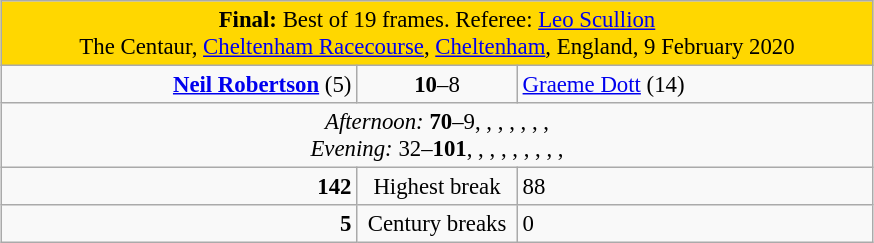<table class="wikitable" style="font-size: 95%; margin: 1em auto 1em auto;">
<tr>
<td colspan="3" align="center" bgcolor="#ffd700"><strong>Final:</strong> Best of 19 frames. Referee: <a href='#'>Leo Scullion</a><br>The Centaur, <a href='#'>Cheltenham Racecourse</a>, <a href='#'>Cheltenham</a>, England, 9 February 2020</td>
</tr>
<tr>
<td width="230" align="right"><strong><a href='#'>Neil Robertson</a></strong> (5)<br></td>
<td width="100" align="center"><strong>10</strong>–8</td>
<td width="230"><a href='#'>Graeme Dott</a> (14)<br></td>
</tr>
<tr>
<td colspan="3" align="center" style="font-size: 100%"><em>Afternoon:</em> <strong>70</strong>–9, , , , , , ,  <br><em>Evening:</em> 32–<strong>101</strong>, , , , , , , , , </td>
</tr>
<tr>
<td align="right"><strong>142</strong></td>
<td align="center">Highest break</td>
<td>88</td>
</tr>
<tr>
<td align="right"><strong>5</strong></td>
<td align="center">Century breaks</td>
<td>0</td>
</tr>
</table>
